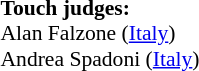<table width=100% style="font-size:90%">
<tr>
<td><br><strong>Touch judges:</strong>
<br>Alan Falzone (<a href='#'>Italy</a>)
<br>Andrea Spadoni (<a href='#'>Italy</a>)</td>
</tr>
</table>
